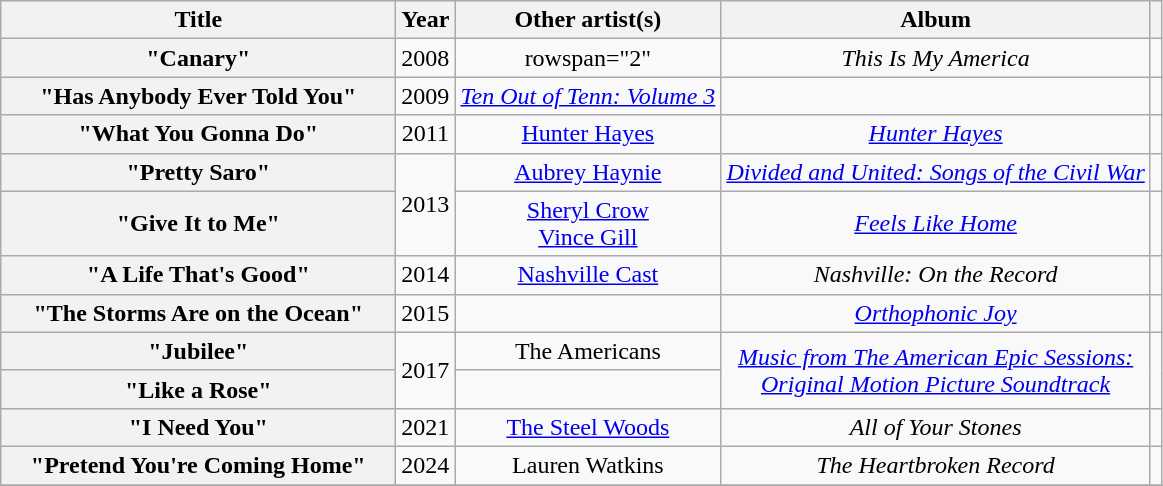<table class="wikitable plainrowheaders" style="text-align:center;" border="1">
<tr>
<th scope="col" style="width:16em;">Title</th>
<th scope="col">Year</th>
<th scope="col">Other artist(s)</th>
<th scope="col">Album</th>
<th scope="col"></th>
</tr>
<tr>
<th scope="row">"Canary"</th>
<td>2008</td>
<td>rowspan="2" </td>
<td><em>This Is My America</em></td>
<td align="center"></td>
</tr>
<tr>
<th scope="row">"Has Anybody Ever Told You"</th>
<td>2009</td>
<td><em><a href='#'>Ten Out of Tenn: Volume 3</a></em></td>
<td align="center"></td>
</tr>
<tr>
<th scope="row">"What You Gonna Do"</th>
<td>2011</td>
<td><a href='#'>Hunter Hayes</a></td>
<td><em><a href='#'>Hunter Hayes</a></em></td>
<td align="center"></td>
</tr>
<tr>
<th scope="row">"Pretty Saro"</th>
<td rowspan="2">2013</td>
<td><a href='#'>Aubrey Haynie</a></td>
<td><em><a href='#'>Divided and United: Songs of the Civil War</a></em></td>
<td align="center"></td>
</tr>
<tr>
<th scope="row">"Give It to Me"</th>
<td><a href='#'>Sheryl Crow</a><br><a href='#'>Vince Gill</a></td>
<td><em><a href='#'>Feels Like Home</a></em></td>
<td align="center"></td>
</tr>
<tr>
<th scope="row">"A Life That's Good"</th>
<td>2014</td>
<td><a href='#'>Nashville Cast</a></td>
<td><em>Nashville: On the Record</em></td>
<td align="center"></td>
</tr>
<tr>
<th scope="row">"The Storms Are on the Ocean"</th>
<td>2015</td>
<td></td>
<td><em><a href='#'>Orthophonic Joy</a></em></td>
<td align="center"></td>
</tr>
<tr>
<th scope="row">"Jubilee"</th>
<td rowspan="2">2017</td>
<td>The Americans</td>
<td rowspan="2"><em><a href='#'>Music from The American Epic Sessions:<br>Original Motion Picture Soundtrack</a></em></td>
<td align="center" rowspan="2"></td>
</tr>
<tr>
<th scope="row">"Like a Rose"</th>
<td></td>
</tr>
<tr>
<th scope="row">"I Need You"</th>
<td>2021</td>
<td><a href='#'>The Steel Woods</a></td>
<td><em>All of Your Stones</em></td>
<td align="center"></td>
</tr>
<tr>
<th scope="row">"Pretend You're Coming Home"</th>
<td>2024</td>
<td>Lauren Watkins</td>
<td><em>The Heartbroken Record</em></td>
<td align="center"></td>
</tr>
<tr>
</tr>
</table>
